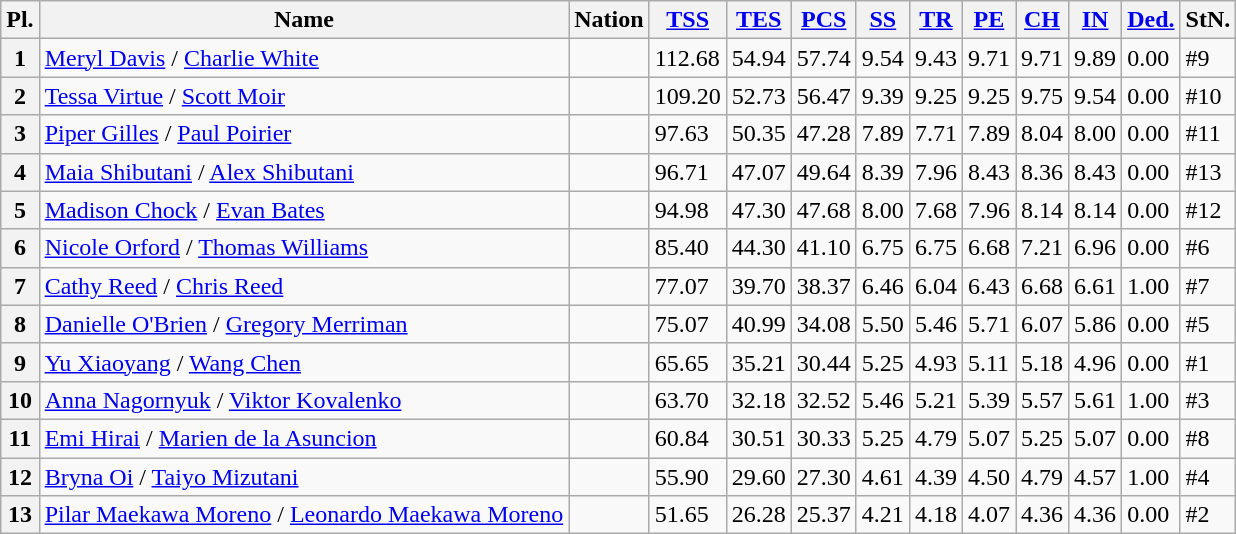<table class="wikitable sortable">
<tr>
<th>Pl.</th>
<th>Name</th>
<th>Nation</th>
<th><a href='#'>TSS</a></th>
<th><a href='#'>TES</a></th>
<th><a href='#'>PCS</a></th>
<th><a href='#'>SS</a></th>
<th><a href='#'>TR</a></th>
<th><a href='#'>PE</a></th>
<th><a href='#'>CH</a></th>
<th><a href='#'>IN</a></th>
<th><a href='#'>Ded.</a></th>
<th>StN.</th>
</tr>
<tr>
<th>1</th>
<td><a href='#'>Meryl Davis</a> / <a href='#'>Charlie White</a></td>
<td></td>
<td>112.68</td>
<td>54.94</td>
<td>57.74</td>
<td>9.54</td>
<td>9.43</td>
<td>9.71</td>
<td>9.71</td>
<td>9.89</td>
<td>0.00</td>
<td>#9</td>
</tr>
<tr>
<th>2</th>
<td><a href='#'>Tessa Virtue</a> / <a href='#'>Scott Moir</a></td>
<td></td>
<td>109.20</td>
<td>52.73</td>
<td>56.47</td>
<td>9.39</td>
<td>9.25</td>
<td>9.25</td>
<td>9.75</td>
<td>9.54</td>
<td>0.00</td>
<td>#10</td>
</tr>
<tr>
<th>3</th>
<td><a href='#'>Piper Gilles</a> / <a href='#'>Paul Poirier</a></td>
<td></td>
<td>97.63</td>
<td>50.35</td>
<td>47.28</td>
<td>7.89</td>
<td>7.71</td>
<td>7.89</td>
<td>8.04</td>
<td>8.00</td>
<td>0.00</td>
<td>#11</td>
</tr>
<tr>
<th>4</th>
<td><a href='#'>Maia Shibutani</a> / <a href='#'>Alex Shibutani</a></td>
<td></td>
<td>96.71</td>
<td>47.07</td>
<td>49.64</td>
<td>8.39</td>
<td>7.96</td>
<td>8.43</td>
<td>8.36</td>
<td>8.43</td>
<td>0.00</td>
<td>#13</td>
</tr>
<tr>
<th>5</th>
<td><a href='#'>Madison Chock</a> / <a href='#'>Evan Bates</a></td>
<td></td>
<td>94.98</td>
<td>47.30</td>
<td>47.68</td>
<td>8.00</td>
<td>7.68</td>
<td>7.96</td>
<td>8.14</td>
<td>8.14</td>
<td>0.00</td>
<td>#12</td>
</tr>
<tr>
<th>6</th>
<td><a href='#'>Nicole Orford</a> / <a href='#'>Thomas Williams</a></td>
<td></td>
<td>85.40</td>
<td>44.30</td>
<td>41.10</td>
<td>6.75</td>
<td>6.75</td>
<td>6.68</td>
<td>7.21</td>
<td>6.96</td>
<td>0.00</td>
<td>#6</td>
</tr>
<tr>
<th>7</th>
<td><a href='#'>Cathy Reed</a> / <a href='#'>Chris Reed</a></td>
<td></td>
<td>77.07</td>
<td>39.70</td>
<td>38.37</td>
<td>6.46</td>
<td>6.04</td>
<td>6.43</td>
<td>6.68</td>
<td>6.61</td>
<td>1.00</td>
<td>#7</td>
</tr>
<tr>
<th>8</th>
<td><a href='#'>Danielle O'Brien</a> / <a href='#'>Gregory Merriman</a></td>
<td></td>
<td>75.07</td>
<td>40.99</td>
<td>34.08</td>
<td>5.50</td>
<td>5.46</td>
<td>5.71</td>
<td>6.07</td>
<td>5.86</td>
<td>0.00</td>
<td>#5</td>
</tr>
<tr>
<th>9</th>
<td><a href='#'>Yu Xiaoyang</a> / <a href='#'>Wang Chen</a></td>
<td></td>
<td>65.65</td>
<td>35.21</td>
<td>30.44</td>
<td>5.25</td>
<td>4.93</td>
<td>5.11</td>
<td>5.18</td>
<td>4.96</td>
<td>0.00</td>
<td>#1</td>
</tr>
<tr>
<th>10</th>
<td><a href='#'>Anna Nagornyuk</a> / <a href='#'>Viktor Kovalenko</a></td>
<td></td>
<td>63.70</td>
<td>32.18</td>
<td>32.52</td>
<td>5.46</td>
<td>5.21</td>
<td>5.39</td>
<td>5.57</td>
<td>5.61</td>
<td>1.00</td>
<td>#3</td>
</tr>
<tr>
<th>11</th>
<td><a href='#'>Emi Hirai</a> / <a href='#'>Marien de la Asuncion</a></td>
<td></td>
<td>60.84</td>
<td>30.51</td>
<td>30.33</td>
<td>5.25</td>
<td>4.79</td>
<td>5.07</td>
<td>5.25</td>
<td>5.07</td>
<td>0.00</td>
<td>#8</td>
</tr>
<tr>
<th>12</th>
<td><a href='#'>Bryna Oi</a> / <a href='#'>Taiyo Mizutani</a></td>
<td></td>
<td>55.90</td>
<td>29.60</td>
<td>27.30</td>
<td>4.61</td>
<td>4.39</td>
<td>4.50</td>
<td>4.79</td>
<td>4.57</td>
<td>1.00</td>
<td>#4</td>
</tr>
<tr>
<th>13</th>
<td><a href='#'>Pilar Maekawa Moreno</a> / <a href='#'>Leonardo Maekawa Moreno</a></td>
<td></td>
<td>51.65</td>
<td>26.28</td>
<td>25.37</td>
<td>4.21</td>
<td>4.18</td>
<td>4.07</td>
<td>4.36</td>
<td>4.36</td>
<td>0.00</td>
<td>#2</td>
</tr>
</table>
